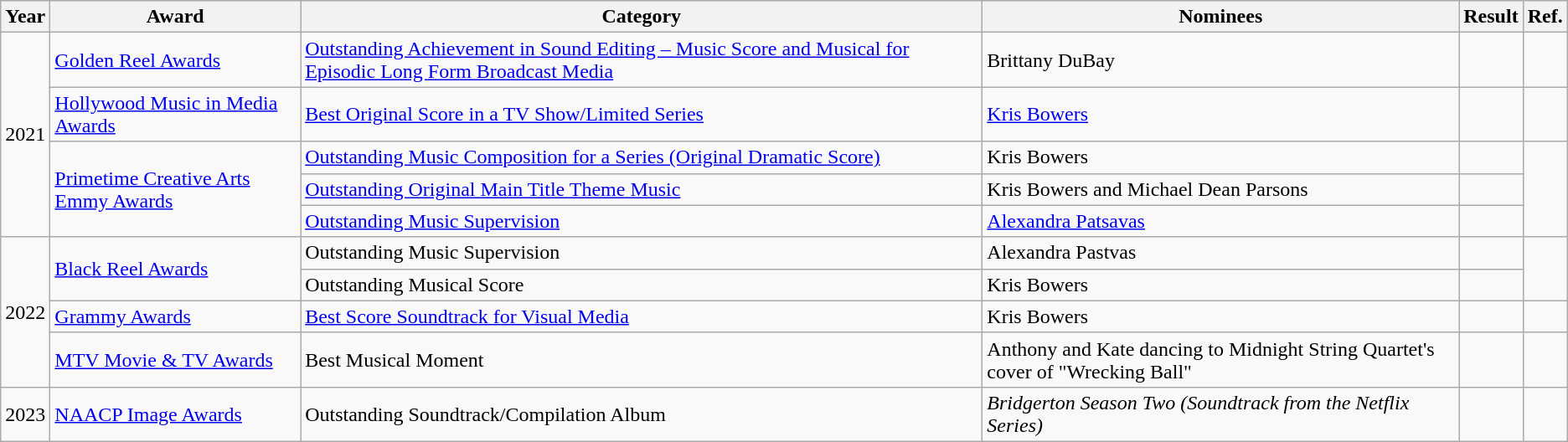<table class="wikitable sortable">
<tr>
<th class="unsortable">Year</th>
<th>Award</th>
<th>Category</th>
<th>Nominees</th>
<th>Result</th>
<th class="unsortable"><abbr>Ref.</abbr></th>
</tr>
<tr>
<td rowspan="5">2021</td>
<td><a href='#'>Golden Reel Awards</a></td>
<td><a href='#'>Outstanding Achievement in Sound Editing – Music Score and Musical for Episodic Long Form Broadcast Media</a></td>
<td>Brittany DuBay </td>
<td></td>
<td style="text-align:center;"></td>
</tr>
<tr>
<td><a href='#'>Hollywood Music in Media Awards</a></td>
<td><a href='#'>Best Original Score in a TV Show/Limited Series</a></td>
<td><a href='#'>Kris Bowers</a></td>
<td></td>
<td style="text-align:center;"></td>
</tr>
<tr>
<td rowspan="3"><a href='#'>Primetime Creative Arts Emmy Awards</a></td>
<td><a href='#'>Outstanding Music Composition for a Series (Original Dramatic Score)</a></td>
<td>Kris Bowers </td>
<td></td>
<td rowspan="3" style="text-align:center;"></td>
</tr>
<tr>
<td><a href='#'>Outstanding Original Main Title Theme Music</a></td>
<td>Kris Bowers and Michael Dean Parsons</td>
<td></td>
</tr>
<tr>
<td><a href='#'>Outstanding Music Supervision</a></td>
<td><a href='#'>Alexandra Patsavas</a> </td>
<td></td>
</tr>
<tr>
<td rowspan="4">2022</td>
<td rowspan="2"><a href='#'>Black Reel Awards</a></td>
<td>Outstanding Music Supervision</td>
<td>Alexandra Pastvas</td>
<td></td>
<td rowspan="2" style="text-align:center;"></td>
</tr>
<tr>
<td>Outstanding Musical Score</td>
<td>Kris Bowers</td>
<td></td>
</tr>
<tr>
<td><a href='#'>Grammy Awards</a></td>
<td><a href='#'>Best Score Soundtrack for Visual Media</a></td>
<td>Kris Bowers</td>
<td></td>
<td style="text-align:center;"></td>
</tr>
<tr>
<td><a href='#'>MTV Movie & TV Awards</a></td>
<td>Best Musical Moment</td>
<td>Anthony and Kate dancing to Midnight String Quartet's cover of "Wrecking Ball"</td>
<td></td>
<td style="text-align:center;"></td>
</tr>
<tr>
<td>2023</td>
<td><a href='#'>NAACP Image Awards</a></td>
<td>Outstanding Soundtrack/Compilation Album</td>
<td><em>Bridgerton Season Two (Soundtrack from the Netflix Series)</em> </td>
<td></td>
<td style="text-align:center;"></td>
</tr>
</table>
